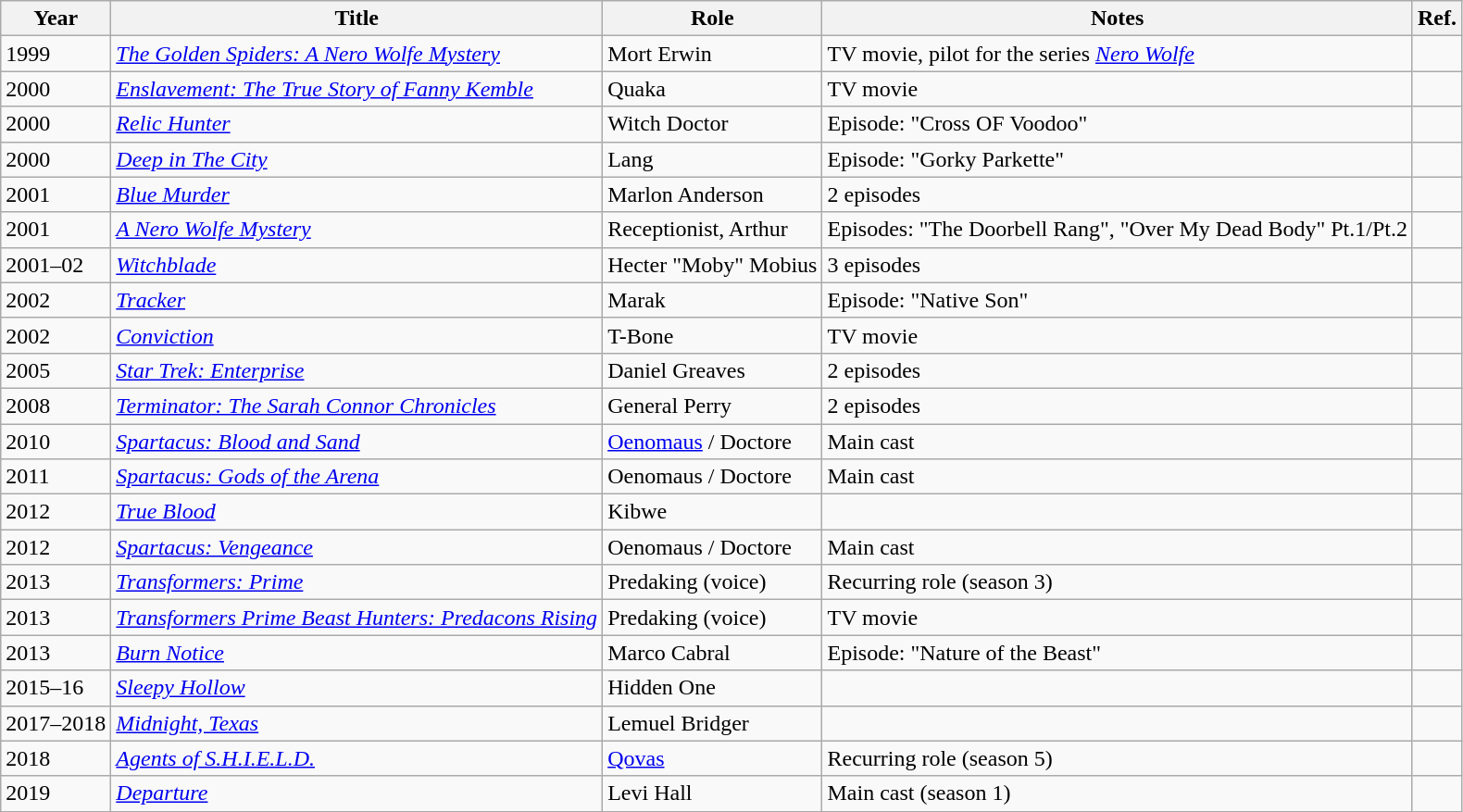<table class="wikitable sortable">
<tr>
<th>Year</th>
<th>Title</th>
<th>Role</th>
<th class="unsortable">Notes</th>
<th>Ref.</th>
</tr>
<tr>
<td>1999</td>
<td><em><a href='#'>The Golden Spiders: A Nero Wolfe Mystery</a></em></td>
<td>Mort Erwin</td>
<td>TV movie, pilot for the series <em><a href='#'>Nero Wolfe</a></em></td>
<td></td>
</tr>
<tr>
<td>2000</td>
<td><em><a href='#'>Enslavement: The True Story of Fanny Kemble</a></em></td>
<td>Quaka</td>
<td>TV movie</td>
<td></td>
</tr>
<tr>
<td>2000</td>
<td><em><a href='#'>Relic Hunter</a></em></td>
<td>Witch Doctor</td>
<td>Episode: "Cross OF Voodoo"</td>
<td></td>
</tr>
<tr>
<td>2000</td>
<td><em><a href='#'>Deep in The City</a></em></td>
<td>Lang</td>
<td>Episode: "Gorky Parkette"</td>
<td></td>
</tr>
<tr>
<td>2001</td>
<td><em><a href='#'>Blue Murder</a></em></td>
<td>Marlon Anderson</td>
<td>2 episodes</td>
<td></td>
</tr>
<tr>
<td>2001</td>
<td><em><a href='#'>A Nero Wolfe Mystery</a></em></td>
<td>Receptionist, Arthur</td>
<td>Episodes: "The Doorbell Rang", "Over My Dead Body" Pt.1/Pt.2</td>
<td></td>
</tr>
<tr>
<td>2001–02</td>
<td><em><a href='#'>Witchblade</a></em></td>
<td>Hecter "Moby" Mobius</td>
<td>3 episodes</td>
<td></td>
</tr>
<tr>
<td>2002</td>
<td><em><a href='#'>Tracker</a></em></td>
<td>Marak</td>
<td>Episode: "Native Son"</td>
<td></td>
</tr>
<tr>
<td>2002</td>
<td><em><a href='#'>Conviction</a></em></td>
<td>T-Bone</td>
<td>TV movie</td>
<td></td>
</tr>
<tr>
<td>2005</td>
<td><em><a href='#'>Star Trek: Enterprise</a></em></td>
<td>Daniel Greaves</td>
<td>2 episodes</td>
<td></td>
</tr>
<tr>
<td>2008</td>
<td><em><a href='#'>Terminator: The Sarah Connor Chronicles</a></em></td>
<td>General Perry</td>
<td>2 episodes</td>
<td></td>
</tr>
<tr>
<td>2010</td>
<td><em><a href='#'>Spartacus: Blood and Sand</a></em></td>
<td><a href='#'>Oenomaus</a> / Doctore</td>
<td>Main cast</td>
<td></td>
</tr>
<tr>
<td>2011</td>
<td><em><a href='#'>Spartacus: Gods of the Arena</a></em></td>
<td>Oenomaus / Doctore</td>
<td>Main cast</td>
<td></td>
</tr>
<tr>
<td>2012</td>
<td><em><a href='#'>True Blood</a></em></td>
<td>Kibwe</td>
<td></td>
<td></td>
</tr>
<tr>
<td>2012</td>
<td><em><a href='#'>Spartacus: Vengeance</a></em></td>
<td>Oenomaus / Doctore</td>
<td>Main cast</td>
<td></td>
</tr>
<tr>
<td>2013</td>
<td><em><a href='#'>Transformers: Prime</a></em></td>
<td>Predaking (voice)</td>
<td>Recurring role (season 3)</td>
<td></td>
</tr>
<tr>
<td>2013</td>
<td><em><a href='#'>Transformers Prime Beast Hunters: Predacons Rising</a></em></td>
<td>Predaking (voice)</td>
<td>TV movie</td>
<td></td>
</tr>
<tr>
<td>2013</td>
<td><em><a href='#'>Burn Notice</a></em></td>
<td>Marco Cabral</td>
<td>Episode: "Nature of the Beast"</td>
<td></td>
</tr>
<tr>
<td>2015–16</td>
<td><em><a href='#'>Sleepy Hollow</a></em></td>
<td>Hidden One</td>
<td></td>
<td></td>
</tr>
<tr>
<td>2017–2018</td>
<td><em><a href='#'>Midnight, Texas</a></em></td>
<td>Lemuel Bridger</td>
<td></td>
<td></td>
</tr>
<tr>
<td>2018</td>
<td><em><a href='#'>Agents of S.H.I.E.L.D.</a></em></td>
<td><a href='#'>Qovas</a></td>
<td>Recurring role (season 5)</td>
<td></td>
</tr>
<tr>
<td>2019</td>
<td><em><a href='#'>Departure</a></em></td>
<td>Levi Hall</td>
<td>Main cast (season 1)</td>
<td></td>
</tr>
</table>
